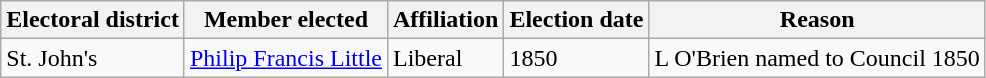<table class="wikitable sortable">
<tr>
<th>Electoral district</th>
<th>Member elected</th>
<th>Affiliation</th>
<th>Election date</th>
<th>Reason</th>
</tr>
<tr>
<td>St. John's</td>
<td><a href='#'>Philip Francis Little</a></td>
<td>Liberal</td>
<td>1850</td>
<td>L O'Brien named to Council 1850</td>
</tr>
</table>
